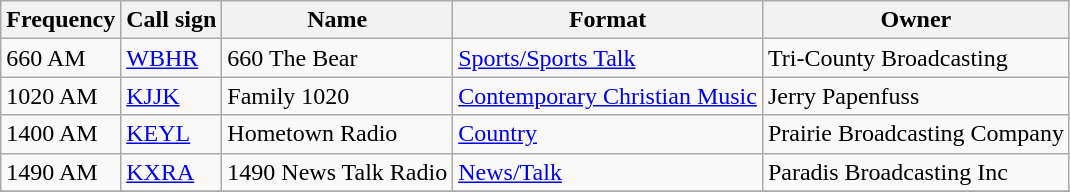<table class="wikitable">
<tr>
<th>Frequency</th>
<th>Call sign</th>
<th>Name</th>
<th>Format</th>
<th>Owner</th>
</tr>
<tr>
<td>660 AM</td>
<td><a href='#'>WBHR</a></td>
<td>660 The Bear</td>
<td><a href='#'>Sports/Sports Talk</a></td>
<td>Tri-County Broadcasting</td>
</tr>
<tr>
<td>1020 AM</td>
<td><a href='#'>KJJK</a></td>
<td>Family 1020</td>
<td><a href='#'>Contemporary Christian Music</a></td>
<td>Jerry Papenfuss</td>
</tr>
<tr>
<td>1400 AM</td>
<td><a href='#'>KEYL</a></td>
<td>Hometown Radio</td>
<td><a href='#'>Country</a></td>
<td>Prairie Broadcasting Company</td>
</tr>
<tr>
<td>1490 AM</td>
<td><a href='#'>KXRA</a></td>
<td>1490 News Talk Radio</td>
<td><a href='#'>News/Talk</a></td>
<td>Paradis Broadcasting Inc</td>
</tr>
<tr>
</tr>
</table>
